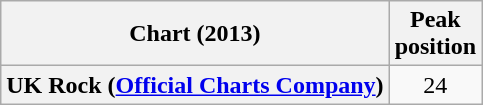<table class="wikitable sortable plainrowheaders">
<tr>
<th scope="col">Chart (2013)</th>
<th scope="col">Peak<br>position</th>
</tr>
<tr>
<th scope="row">UK Rock (<a href='#'>Official Charts Company</a>)</th>
<td style="text-align:center;">24</td>
</tr>
</table>
